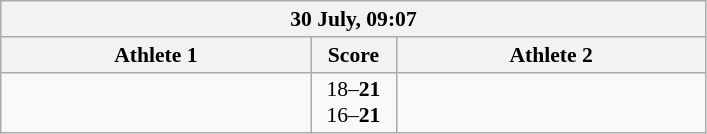<table class="wikitable" style="text-align: center; font-size:90% ">
<tr>
<th colspan=3>30 July, 09:07</th>
</tr>
<tr>
<th align="right" width="200">Athlete 1</th>
<th width="50">Score</th>
<th align="left" width="200">Athlete 2</th>
</tr>
<tr>
<td align=right></td>
<td align=center>18–<strong>21</strong><br>16–<strong>21</strong></td>
<td align=left><strong></strong></td>
</tr>
</table>
